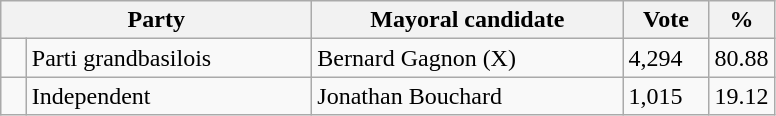<table class="wikitable">
<tr>
<th bgcolor="#DDDDFF" width="200px" colspan="2">Party</th>
<th bgcolor="#DDDDFF" width="200px">Mayoral candidate</th>
<th bgcolor="#DDDDFF" width="50px">Vote</th>
<th bgcolor="#DDDDFF" width="30px">%</th>
</tr>
<tr>
<td> </td>
<td>Parti grandbasilois</td>
<td>Bernard Gagnon (X)</td>
<td>4,294</td>
<td>80.88</td>
</tr>
<tr>
<td> </td>
<td>Independent</td>
<td>Jonathan Bouchard</td>
<td>1,015</td>
<td>19.12</td>
</tr>
</table>
